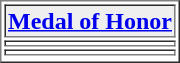<table align="center" border="1"  cellpadding="1">
<tr>
<th style="background:#efefef;"><a href='#'>Medal of Honor</a></th>
</tr>
<tr>
<td></td>
</tr>
<tr>
<td></td>
</tr>
<tr>
</tr>
</table>
